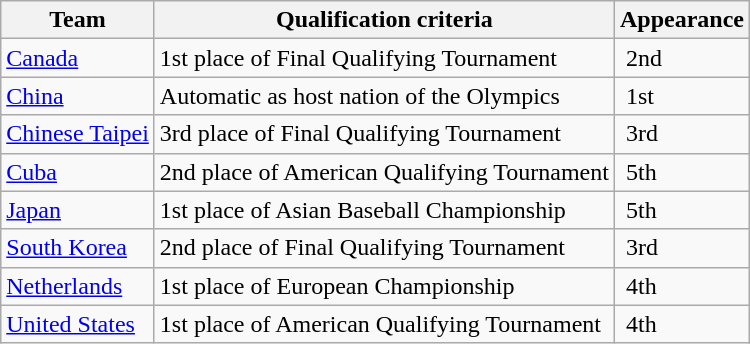<table class="wikitable">
<tr>
<th>Team</th>
<th>Qualification criteria</th>
<th>Appearance</th>
</tr>
<tr>
<td><a href='#'>Canada</a></td>
<td>1st place of Final Qualifying Tournament</td>
<td> 2nd</td>
</tr>
<tr>
<td><a href='#'>China</a></td>
<td>Automatic as host nation of the Olympics</td>
<td> 1st</td>
</tr>
<tr>
<td><a href='#'>Chinese Taipei</a></td>
<td>3rd place of Final Qualifying Tournament</td>
<td> 3rd</td>
</tr>
<tr>
<td><a href='#'>Cuba</a></td>
<td>2nd place of American Qualifying Tournament</td>
<td> 5th</td>
</tr>
<tr>
<td><a href='#'>Japan</a></td>
<td>1st place of Asian Baseball Championship</td>
<td> 5th</td>
</tr>
<tr>
<td><a href='#'>South Korea</a></td>
<td>2nd place of Final Qualifying Tournament</td>
<td> 3rd</td>
</tr>
<tr>
<td><a href='#'>Netherlands</a></td>
<td>1st place of European Championship</td>
<td> 4th</td>
</tr>
<tr>
<td><a href='#'>United States</a></td>
<td>1st place of American Qualifying Tournament</td>
<td> 4th</td>
</tr>
</table>
